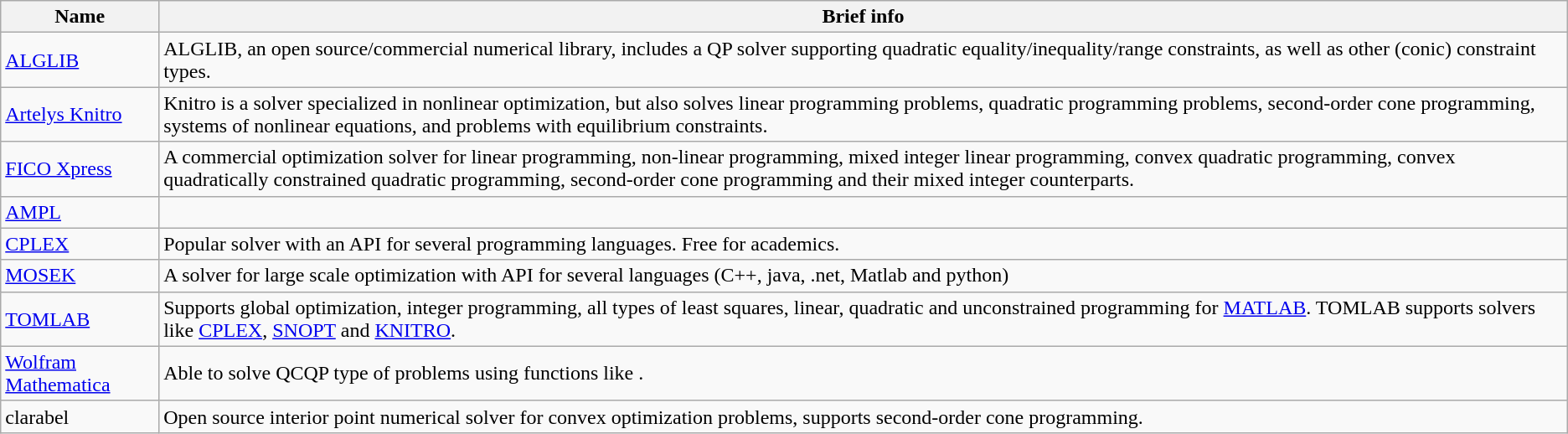<table class="wikitable">
<tr>
<th>Name</th>
<th>Brief info</th>
</tr>
<tr>
<td><a href='#'>ALGLIB</a></td>
<td>ALGLIB, an open source/commercial numerical library, includes a QP solver supporting quadratic equality/inequality/range constraints, as well as other (conic) constraint types.</td>
</tr>
<tr>
<td><a href='#'>Artelys Knitro</a></td>
<td>Knitro is a solver specialized in nonlinear optimization, but also solves linear programming problems, quadratic programming problems, second-order cone programming, systems of nonlinear equations, and problems with equilibrium constraints.</td>
</tr>
<tr>
<td><a href='#'>FICO Xpress</a></td>
<td>A commercial optimization solver for linear programming, non-linear programming, mixed integer linear programming, convex quadratic programming, convex quadratically constrained quadratic programming, second-order cone programming and their mixed integer counterparts.</td>
</tr>
<tr>
<td><a href='#'>AMPL</a></td>
<td></td>
</tr>
<tr>
<td><a href='#'>CPLEX</a></td>
<td>Popular solver with an API for several programming languages.  Free for academics.</td>
</tr>
<tr>
<td><a href='#'>MOSEK</a></td>
<td>A solver for large scale optimization with API for several languages (C++, java, .net, Matlab and python)</td>
</tr>
<tr>
<td><a href='#'>TOMLAB</a></td>
<td>Supports global optimization, integer programming, all types of least squares, linear, quadratic and unconstrained programming for <a href='#'>MATLAB</a>. TOMLAB supports solvers like <a href='#'>CPLEX</a>, <a href='#'>SNOPT</a> and <a href='#'>KNITRO</a>.</td>
</tr>
<tr>
<td><a href='#'>Wolfram Mathematica</a></td>
<td>Able to solve QCQP type of problems using functions like .</td>
</tr>
<tr>
<td>clarabel</td>
<td>Open source interior point numerical solver for convex optimization problems, supports second-order cone programming.</td>
</tr>
</table>
